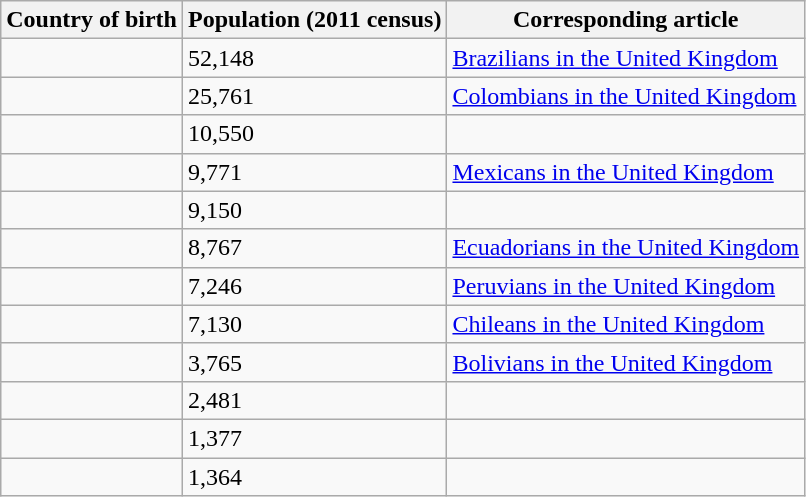<table class="wikitable sortable">
<tr>
<th>Country of birth</th>
<th>Population (2011 census)</th>
<th class="unsortable">Corresponding article</th>
</tr>
<tr>
<td></td>
<td>52,148</td>
<td><a href='#'>Brazilians in the United Kingdom</a></td>
</tr>
<tr>
<td></td>
<td>25,761</td>
<td><a href='#'>Colombians in the United Kingdom</a></td>
</tr>
<tr>
<td></td>
<td>10,550</td>
<td></td>
</tr>
<tr>
<td></td>
<td>9,771</td>
<td><a href='#'>Mexicans in the United Kingdom</a></td>
</tr>
<tr>
<td></td>
<td>9,150</td>
<td></td>
</tr>
<tr>
<td></td>
<td>8,767</td>
<td><a href='#'>Ecuadorians in the United Kingdom</a></td>
</tr>
<tr>
<td></td>
<td>7,246</td>
<td><a href='#'>Peruvians in the United Kingdom</a></td>
</tr>
<tr>
<td></td>
<td>7,130</td>
<td><a href='#'>Chileans in the United Kingdom</a></td>
</tr>
<tr>
<td></td>
<td>3,765</td>
<td><a href='#'>Bolivians in the United Kingdom</a></td>
</tr>
<tr>
<td></td>
<td>2,481</td>
<td></td>
</tr>
<tr>
<td></td>
<td>1,377</td>
<td></td>
</tr>
<tr>
<td></td>
<td>1,364</td>
<td></td>
</tr>
</table>
